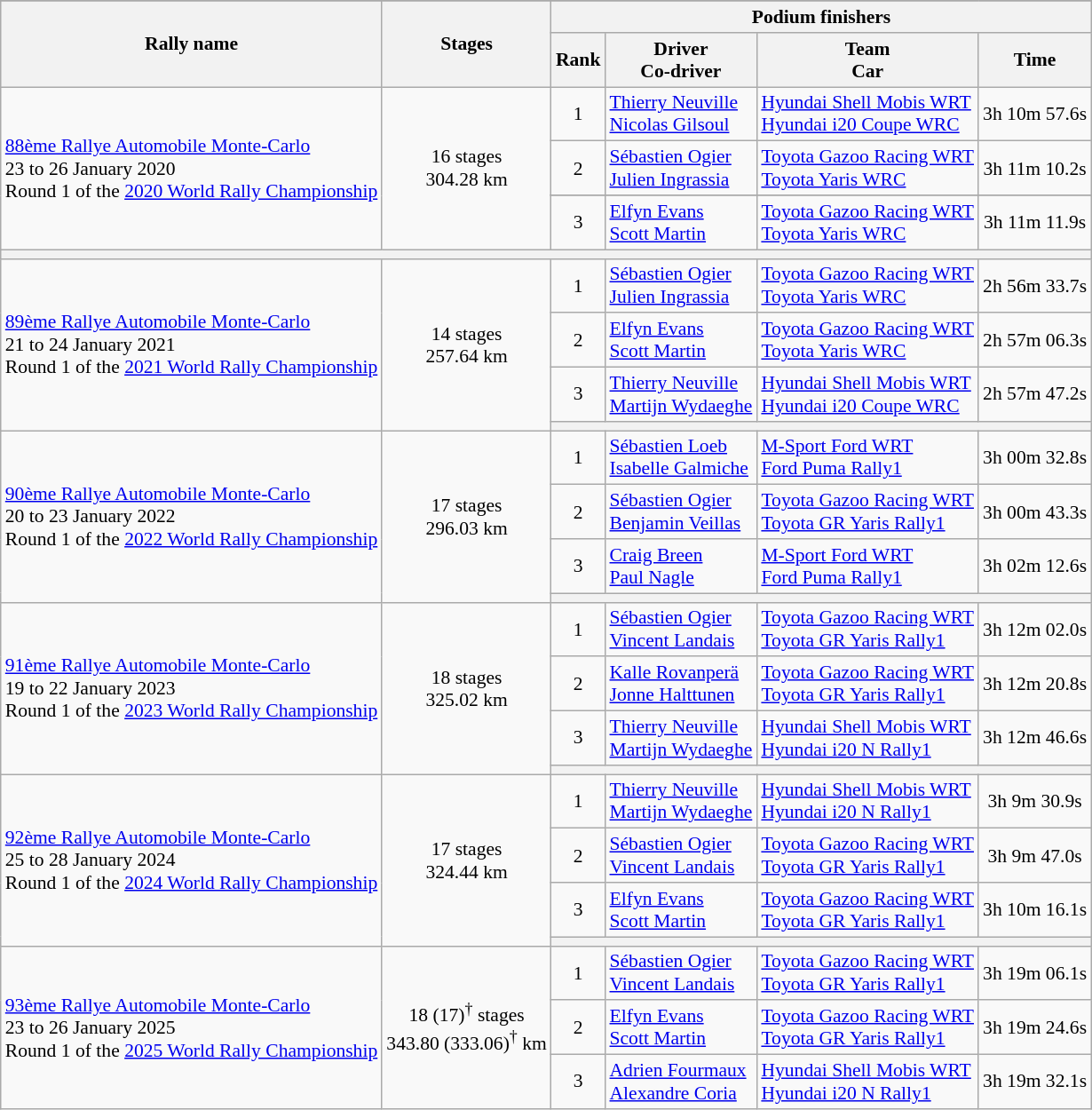<table class="wikitable" style="font-size:90%;">
<tr>
</tr>
<tr style="background:#efefef;">
<th rowspan=2>Rally name</th>
<th rowspan=2>Stages</th>
<th colspan=4>Podium finishers</th>
</tr>
<tr>
<th>Rank</th>
<th>Driver<br>Co-driver</th>
<th>Team<br>Car</th>
<th>Time</th>
</tr>
<tr>
<td rowspan=4><a href='#'>88ème Rallye Automobile Monte-Carlo</a><br> 23 to 26 January 2020<br>Round 1 of the <a href='#'>2020 World Rally Championship</a></td>
<td rowspan=4 align=center>16 stages <br>304.28 km</td>
<td align=center>1</td>
<td> <a href='#'>Thierry Neuville</a> <br>  <a href='#'>Nicolas Gilsoul</a></td>
<td> <a href='#'>Hyundai Shell Mobis WRT</a> <br>  <a href='#'>Hyundai i20 Coupe WRC</a></td>
<td align=center>3h 10m 57.6s</td>
</tr>
<tr>
<td align=center>2</td>
<td> <a href='#'>Sébastien Ogier</a>  <br>  <a href='#'>Julien Ingrassia</a></td>
<td> <a href='#'>Toyota Gazoo Racing WRT</a> <br>  <a href='#'>Toyota Yaris WRC</a></td>
<td align=center>3h 11m 10.2s</td>
</tr>
<tr style="background:lightgrey;">
</tr>
<tr>
<td align=center>3</td>
<td> <a href='#'>Elfyn Evans</a> <br>  <a href='#'>Scott Martin</a></td>
<td> <a href='#'>Toyota Gazoo Racing WRT</a> <br>  <a href='#'>Toyota Yaris WRC</a></td>
<td align=center>3h 11m 11.9s</td>
</tr>
<tr>
<th colspan=6></th>
</tr>
<tr>
<td rowspan=4><a href='#'>89ème Rallye Automobile Monte-Carlo</a><br> 21 to 24 January 2021<br>Round 1 of the <a href='#'>2021 World Rally Championship</a></td>
<td rowspan=4 align=center>14 stages <br>257.64 km</td>
<td align=center>1</td>
<td> <a href='#'>Sébastien Ogier</a> <br>  <a href='#'>Julien Ingrassia</a></td>
<td> <a href='#'>Toyota Gazoo Racing WRT</a> <br>  <a href='#'>Toyota Yaris WRC</a></td>
<td align=center>2h 56m 33.7s</td>
</tr>
<tr>
<td align=center>2</td>
<td> <a href='#'>Elfyn Evans</a> <br>  <a href='#'>Scott Martin</a></td>
<td> <a href='#'>Toyota Gazoo Racing WRT</a> <br>  <a href='#'>Toyota Yaris WRC</a></td>
<td align=center>2h 57m 06.3s</td>
</tr>
<tr>
<td align=center>3</td>
<td> <a href='#'>Thierry Neuville</a> <br>  <a href='#'>Martijn Wydaeghe</a></td>
<td> <a href='#'>Hyundai Shell Mobis WRT</a> <br>  <a href='#'>Hyundai i20 Coupe WRC</a></td>
<td align=center>2h 57m 47.2s</td>
</tr>
<tr>
<th colspan=4></th>
</tr>
<tr>
<td rowspan=4><a href='#'>90ème Rallye Automobile Monte-Carlo</a><br> 20 to 23 January 2022<br>Round 1 of the <a href='#'>2022 World Rally Championship</a></td>
<td rowspan=4 align=center>17 stages <br>296.03 km</td>
<td align=center>1</td>
<td> <a href='#'>Sébastien Loeb</a> <br>  <a href='#'>Isabelle Galmiche</a></td>
<td> <a href='#'>M-Sport Ford WRT</a> <br>  <a href='#'>Ford Puma Rally1</a></td>
<td align=center>3h 00m 32.8s</td>
</tr>
<tr>
<td align=center>2</td>
<td> <a href='#'>Sébastien Ogier</a> <br>  <a href='#'>Benjamin Veillas</a></td>
<td> <a href='#'>Toyota Gazoo Racing WRT</a> <br>  <a href='#'>Toyota GR Yaris Rally1</a></td>
<td align=center>3h 00m 43.3s</td>
</tr>
<tr>
<td align=center>3</td>
<td> <a href='#'>Craig Breen</a> <br>  <a href='#'>Paul Nagle</a></td>
<td> <a href='#'>M-Sport Ford WRT</a> <br>  <a href='#'>Ford Puma Rally1</a></td>
<td align=center>3h 02m 12.6s</td>
</tr>
<tr>
<th colspan=4></th>
</tr>
<tr>
<td rowspan=4><a href='#'>91ème Rallye Automobile Monte-Carlo</a><br> 19 to 22 January 2023<br>Round 1 of the <a href='#'>2023 World Rally Championship</a></td>
<td rowspan=4 align=center>18 stages <br>325.02 km</td>
<td align=center>1</td>
<td> <a href='#'>Sébastien Ogier</a> <br>  <a href='#'>Vincent Landais</a></td>
<td> <a href='#'>Toyota Gazoo Racing WRT</a> <br>  <a href='#'>Toyota GR Yaris Rally1</a></td>
<td align=center>3h 12m 02.0s</td>
</tr>
<tr>
<td align=center>2</td>
<td> <a href='#'>Kalle Rovanperä</a> <br>  <a href='#'>Jonne Halttunen</a></td>
<td> <a href='#'>Toyota Gazoo Racing WRT</a> <br>  <a href='#'>Toyota GR Yaris Rally1</a></td>
<td align=center>3h 12m 20.8s</td>
</tr>
<tr>
<td align=center>3</td>
<td> <a href='#'>Thierry Neuville</a> <br>  <a href='#'>Martijn Wydaeghe</a></td>
<td> <a href='#'>Hyundai Shell Mobis WRT</a> <br>  <a href='#'>Hyundai i20 N Rally1</a></td>
<td align=center>3h 12m 46.6s</td>
</tr>
<tr>
<th colspan=4></th>
</tr>
<tr>
<td rowspan=4><a href='#'>92ème Rallye Automobile Monte-Carlo</a><br> 25 to 28 January 2024<br>Round 1 of the <a href='#'>2024 World Rally Championship</a></td>
<td rowspan=4 align=center>17 stages <br>324.44 km</td>
<td align=center>1</td>
<td> <a href='#'>Thierry Neuville</a> <br>  <a href='#'>Martijn Wydaeghe</a></td>
<td> <a href='#'>Hyundai Shell Mobis WRT</a> <br>  <a href='#'>Hyundai i20 N Rally1</a></td>
<td align=center>3h 9m 30.9s</td>
</tr>
<tr>
<td align=center>2</td>
<td> <a href='#'>Sébastien Ogier</a> <br>  <a href='#'>Vincent Landais</a></td>
<td> <a href='#'>Toyota Gazoo Racing WRT</a> <br>  <a href='#'>Toyota GR Yaris Rally1</a></td>
<td align=center>3h 9m 47.0s</td>
</tr>
<tr>
<td align=center>3</td>
<td> <a href='#'>Elfyn Evans</a> <br>  <a href='#'>Scott Martin</a></td>
<td> <a href='#'>Toyota Gazoo Racing WRT</a> <br>  <a href='#'>Toyota GR Yaris Rally1</a></td>
<td align=center>3h 10m 16.1s</td>
</tr>
<tr>
<th colspan=4></th>
</tr>
<tr>
<td rowspan=3><a href='#'>93ème Rallye Automobile Monte-Carlo</a><br> 23 to 26 January 2025<br>Round 1 of the <a href='#'>2025 World Rally Championship</a></td>
<td rowspan=3 align=center>18 (17)<sup>†</sup> stages <br>343.80 (333.06)<sup>†</sup> km</td>
<td align=center>1</td>
<td> <a href='#'>Sébastien Ogier</a> <br>  <a href='#'>Vincent Landais</a></td>
<td> <a href='#'>Toyota Gazoo Racing WRT</a> <br>  <a href='#'>Toyota GR Yaris Rally1</a></td>
<td align=center>3h 19m 06.1s</td>
</tr>
<tr>
<td align=center>2</td>
<td> <a href='#'>Elfyn Evans</a> <br>  <a href='#'>Scott Martin</a></td>
<td> <a href='#'>Toyota Gazoo Racing WRT</a> <br>  <a href='#'>Toyota GR Yaris Rally1</a></td>
<td align=center>3h 19m 24.6s</td>
</tr>
<tr>
<td align=center>3</td>
<td> <a href='#'>Adrien Fourmaux</a> <br>  <a href='#'>Alexandre Coria</a></td>
<td> <a href='#'>Hyundai Shell Mobis WRT</a> <br>  <a href='#'>Hyundai i20 N Rally1</a></td>
<td align=center>3h 19m 32.1s</td>
</tr>
</table>
